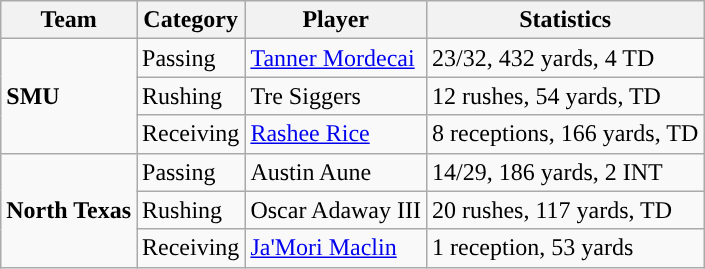<table class="wikitable" style="float: left;">
<tr>
<th>Team</th>
<th>Category</th>
<th>Player</th>
<th>Statistics</th>
</tr>
<tr>
<td rowspan=3><strong>SMU</strong></td>
<td>Passing</td>
<td><a href='#'>Tanner Mordecai</a></td>
<td>23/32, 432 yards, 4 TD</td>
</tr>
<tr>
<td>Rushing</td>
<td>Tre Siggers</td>
<td>12 rushes, 54 yards, TD</td>
</tr>
<tr>
<td>Receiving</td>
<td><a href='#'>Rashee Rice</a></td>
<td>8 receptions, 166 yards, TD</td>
</tr>
<tr>
<td rowspan=3><strong>North Texas</strong></td>
<td>Passing</td>
<td>Austin Aune</td>
<td>14/29, 186 yards, 2 INT</td>
</tr>
<tr>
<td>Rushing</td>
<td>Oscar Adaway III</td>
<td>20 rushes, 117 yards, TD</td>
</tr>
<tr>
<td>Receiving</td>
<td><a href='#'>Ja'Mori Maclin</a></td>
<td>1 reception, 53 yards</td>
</tr>
</table>
